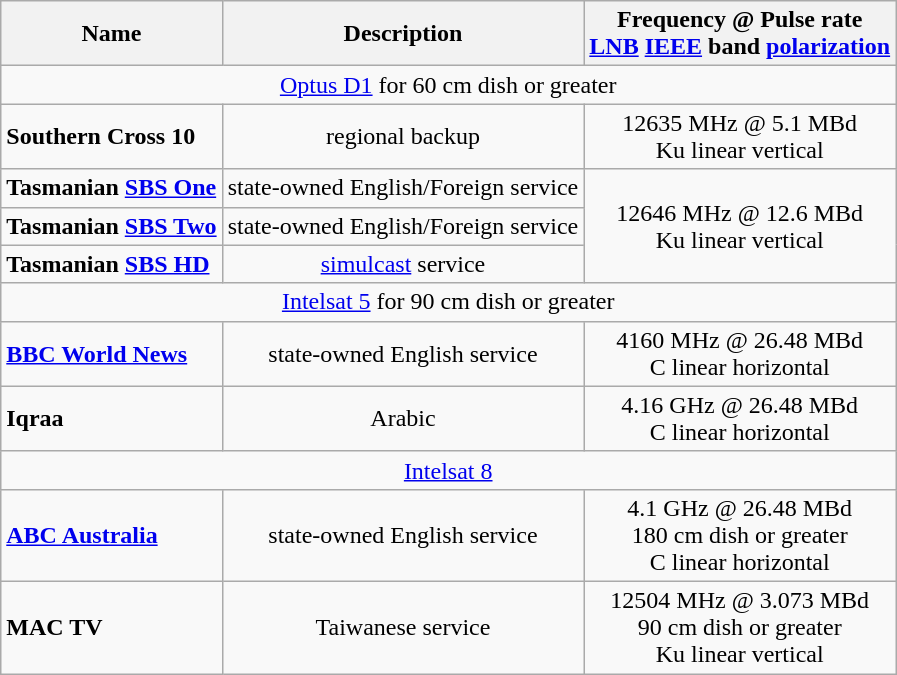<table class="wikitable sortable">
<tr>
<th>Name</th>
<th>Description</th>
<th>Frequency @ Pulse rate<br><a href='#'>LNB</a> <a href='#'>IEEE</a> band <a href='#'>polarization</a></th>
</tr>
<tr align="center">
<td colspan=3><a href='#'>Optus D1</a> for 60 cm dish or greater</td>
</tr>
<tr align="center">
<td align="left"><strong>Southern Cross 10</strong></td>
<td>regional backup</td>
<td>12635 MHz @ 5.1 MBd<br>Ku linear vertical</td>
</tr>
<tr align="center">
<td align="left"><strong>Tasmanian <a href='#'>SBS One</a></strong></td>
<td>state-owned English/Foreign service</td>
<td rowspan=3>12646 MHz @ 12.6 MBd<br>Ku linear vertical</td>
</tr>
<tr align="center">
<td align="left"><strong>Tasmanian <a href='#'>SBS Two</a></strong></td>
<td>state-owned English/Foreign service</td>
</tr>
<tr align="center">
<td align="left"><strong>Tasmanian <a href='#'>SBS HD</a></strong></td>
<td><a href='#'>simulcast</a> service</td>
</tr>
<tr align="center">
<td colspan=3><a href='#'>Intelsat 5</a> for 90 cm dish or greater</td>
</tr>
<tr align="center">
<td align="left"><strong><a href='#'>BBC World News</a></strong></td>
<td>state-owned English service</td>
<td>4160 MHz @ 26.48 MBd<br>C linear horizontal</td>
</tr>
<tr align="center">
<td align="left"><strong>Iqraa</strong></td>
<td>Arabic</td>
<td>4.16 GHz @ 26.48 MBd<br>C linear horizontal</td>
</tr>
<tr align="center">
<td colspan=3><a href='#'>Intelsat 8</a></td>
</tr>
<tr align="center">
<td align="left"><strong><a href='#'>ABC Australia</a></strong></td>
<td>state-owned English service</td>
<td>4.1 GHz @ 26.48 MBd<br>180 cm dish or greater<br>C linear horizontal</td>
</tr>
<tr align="center">
<td align="left"><strong>MAC TV</strong></td>
<td>Taiwanese service</td>
<td>12504 MHz @ 3.073 MBd<br>90 cm dish or greater<br>Ku linear vertical</td>
</tr>
</table>
